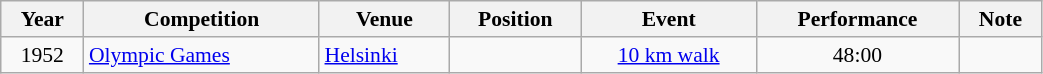<table class="wikitable" width=55% style="font-size:90%; text-align:center;">
<tr>
<th>Year</th>
<th>Competition</th>
<th>Venue</th>
<th>Position</th>
<th>Event</th>
<th>Performance</th>
<th>Note</th>
</tr>
<tr>
<td rowspan=1>1952</td>
<td rowspan=1 align=left><a href='#'>Olympic Games</a></td>
<td rowspan=1 align=left> <a href='#'>Helsinki</a></td>
<td></td>
<td><a href='#'>10 km walk</a></td>
<td>48:00</td>
<td></td>
</tr>
</table>
